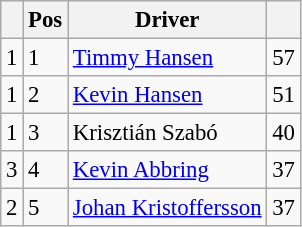<table class="wikitable" style="font-size: 95%;">
<tr>
<th></th>
<th>Pos</th>
<th>Driver</th>
<th></th>
</tr>
<tr>
<td> 1</td>
<td>1</td>
<td> <a href='#'>Timmy Hansen</a></td>
<td align="right">57</td>
</tr>
<tr>
<td> 1</td>
<td>2</td>
<td> <a href='#'>Kevin Hansen</a></td>
<td align="right">51</td>
</tr>
<tr>
<td> 1</td>
<td>3</td>
<td> Krisztián Szabó</td>
<td align="right">40</td>
</tr>
<tr>
<td> 3</td>
<td>4</td>
<td> <a href='#'>Kevin Abbring</a></td>
<td align="right">37</td>
</tr>
<tr>
<td> 2</td>
<td>5</td>
<td> <a href='#'>Johan Kristoffersson</a></td>
<td align="right">37</td>
</tr>
</table>
